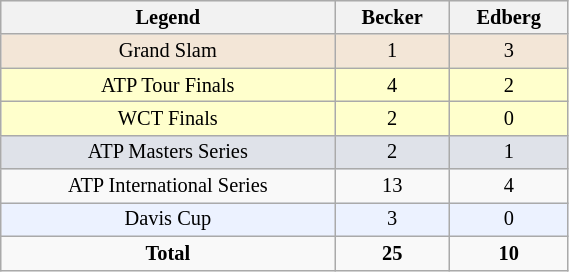<table class=wikitable style="font-size:85%;width:30%; vertical-align:top; text-align:center;">
<tr bgcolor="#eeeeee">
<th><strong>Legend</strong></th>
<th width=70><strong>Becker</strong></th>
<th><strong>Edberg</strong></th>
</tr>
<tr style="background:#f3e6d7;">
<td>Grand Slam</td>
<td>1</td>
<td>3</td>
</tr>
<tr bgcolor="ffffcc">
<td>ATP Tour Finals</td>
<td>4</td>
<td>2</td>
</tr>
<tr bgcolor="ffffcc">
<td>WCT Finals</td>
<td>2</td>
<td>0</td>
</tr>
<tr bgcolor="#dfe2e9">
<td>ATP Masters Series</td>
<td>2</td>
<td>1</td>
</tr>
<tr>
<td>ATP International Series</td>
<td>13</td>
<td>4</td>
</tr>
<tr bgcolor="ecf2ff">
<td>Davis Cup</td>
<td>3</td>
<td>0</td>
</tr>
<tr>
<td><strong>Total</strong></td>
<td><strong>25</strong></td>
<td><strong>10</strong></td>
</tr>
</table>
